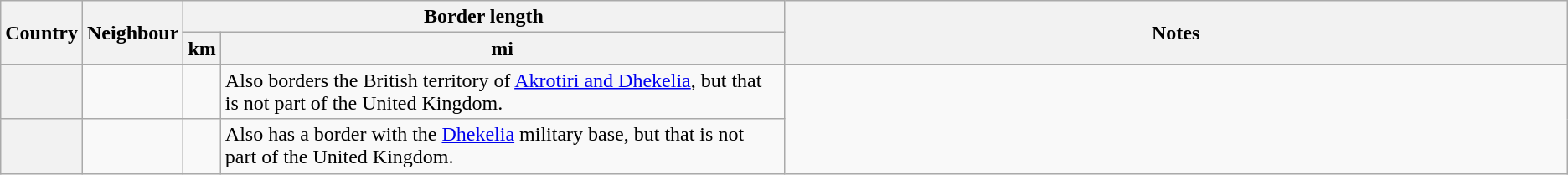<table class="wikitable sortable plainrowheaders">
<tr>
<th scope="col" rowspan=2>Country</th>
<th scope="col" rowspan=2>Neighbour</th>
<th scope="col" colspan=2>Border length</th>
<th scope="col" rowspan=2 class="unsortable" style="width: 50%">Notes</th>
</tr>
<tr>
<th scope="col">km</th>
<th scope="col">mi</th>
</tr>
<tr>
<th scope="row"></th>
<td></td>
<td></td>
<td>Also borders the British territory of <a href='#'>Akrotiri and Dhekelia</a>, but that is not part of the United Kingdom.</td>
</tr>
<tr>
<th scope="row"></th>
<td></td>
<td></td>
<td>Also has a border with the <a href='#'>Dhekelia</a> military base, but that is not part of the United Kingdom.</td>
</tr>
</table>
